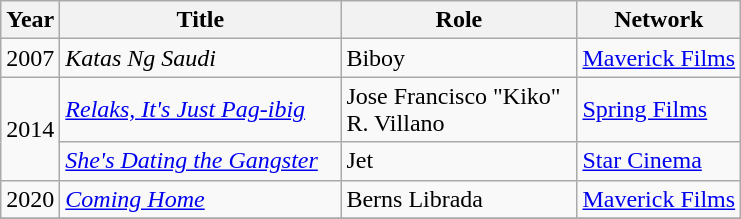<table class="wikitable">
<tr>
<th>Year</th>
<th width="180">Title</th>
<th width="150">Role</th>
<th>Network</th>
</tr>
<tr>
<td>2007</td>
<td><em>Katas Ng Saudi</em></td>
<td>Biboy</td>
<td><a href='#'>Maverick Films</a></td>
</tr>
<tr>
<td rowspan=2>2014</td>
<td><em><a href='#'>Relaks, It's Just Pag-ibig</a></em></td>
<td>Jose Francisco "Kiko" R. Villano</td>
<td><a href='#'>Spring Films</a></td>
</tr>
<tr>
<td><em><a href='#'>She's Dating the Gangster</a></em></td>
<td>Jet</td>
<td><a href='#'>Star Cinema</a></td>
</tr>
<tr>
<td>2020</td>
<td><em><a href='#'>Coming Home</a></em></td>
<td>Berns Librada</td>
<td><a href='#'>Maverick Films</a></td>
</tr>
<tr>
</tr>
</table>
